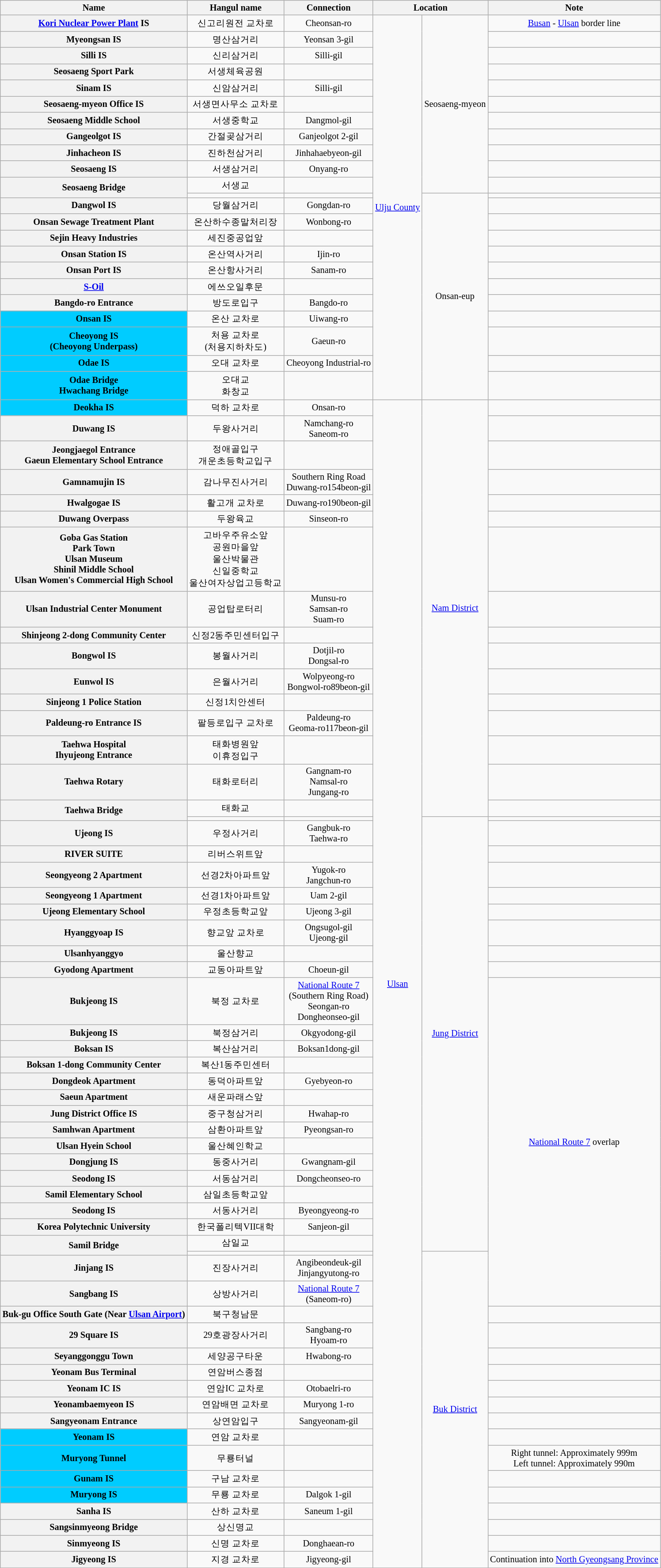<table class="wikitable" style="font-size: 85%; text-align: center;">
<tr>
<th>Name </th>
<th>Hangul name</th>
<th>Connection</th>
<th colspan="2">Location</th>
<th>Note</th>
</tr>
<tr>
<th><a href='#'>Kori Nuclear Power Plant</a> IS</th>
<td>신고리원전 교차로</td>
<td>Cheonsan-ro</td>
<td rowspan=23><a href='#'>Ulju County</a></td>
<td rowspan=11>Seosaeng-myeon</td>
<td><a href='#'>Busan</a> - <a href='#'>Ulsan</a> border line</td>
</tr>
<tr>
<th>Myeongsan IS</th>
<td>명산삼거리</td>
<td>Yeonsan 3-gil</td>
<td></td>
</tr>
<tr>
<th>Silli IS</th>
<td>신리삼거리</td>
<td>Silli-gil</td>
<td></td>
</tr>
<tr>
<th>Seosaeng Sport Park</th>
<td>서생체육공원</td>
<td></td>
<td></td>
</tr>
<tr>
<th>Sinam IS</th>
<td>신암삼거리</td>
<td>Silli-gil</td>
<td></td>
</tr>
<tr>
<th>Seosaeng-myeon Office IS</th>
<td>서생면사무소 교차로</td>
<td></td>
<td></td>
</tr>
<tr>
<th>Seosaeng Middle School</th>
<td>서생중학교</td>
<td>Dangmol-gil</td>
<td></td>
</tr>
<tr>
<th>Gangeolgot IS</th>
<td>간절곶삼거리</td>
<td>Ganjeolgot 2-gil</td>
<td></td>
</tr>
<tr>
<th>Jinhacheon IS</th>
<td>진하천삼거리</td>
<td>Jinhahaebyeon-gil</td>
<td></td>
</tr>
<tr>
<th>Seosaeng IS</th>
<td>서생삼거리</td>
<td>Onyang-ro</td>
<td></td>
</tr>
<tr>
<th rowspan=2>Seosaeng Bridge</th>
<td>서생교</td>
<td></td>
<td></td>
</tr>
<tr>
<td></td>
<td></td>
<td rowspan=12>Onsan-eup</td>
<td></td>
</tr>
<tr>
<th>Dangwol IS</th>
<td>당월삼거리</td>
<td>Gongdan-ro</td>
<td></td>
</tr>
<tr>
<th>Onsan Sewage Treatment Plant</th>
<td>온산하수종말처리장</td>
<td>Wonbong-ro</td>
<td></td>
</tr>
<tr>
<th>Sejin Heavy Industries</th>
<td>세진중공업앞</td>
<td></td>
<td></td>
</tr>
<tr>
<th>Onsan Station IS</th>
<td>온산역사거리</td>
<td>Ijin-ro</td>
<td></td>
</tr>
<tr>
<th>Onsan Port IS</th>
<td>온산항사거리</td>
<td>Sanam-ro</td>
<td></td>
</tr>
<tr>
<th><a href='#'>S-Oil</a></th>
<td>에쓰오일후문</td>
<td></td>
<td></td>
</tr>
<tr>
<th>Bangdo-ro Entrance</th>
<td>방도로입구</td>
<td>Bangdo-ro</td>
<td></td>
</tr>
<tr>
<th style="background-color: #00CCFF;">Onsan IS</th>
<td>온산 교차로</td>
<td>Uiwang-ro</td>
<td></td>
</tr>
<tr>
<th style="background-color: #00CCFF;">Cheoyong IS<br>(Cheoyong Underpass)</th>
<td>처용 교차로<br>(처용지하차도)</td>
<td>Gaeun-ro</td>
<td></td>
</tr>
<tr>
<th style="background-color: #00CCFF;">Odae IS</th>
<td>오대 교차로</td>
<td>Cheoyong Industrial-ro</td>
<td></td>
</tr>
<tr>
<th style="background-color: #00CCFF;">Odae Bridge<br>Hwachang Bridge</th>
<td>오대교<br>화창교</td>
<td></td>
<td></td>
</tr>
<tr>
<th style="background-color: #00CCFF;">Deokha IS</th>
<td>덕하 교차로</td>
<td>Onsan-ro</td>
<td rowspan=58><a href='#'>Ulsan</a></td>
<td rowspan=16><a href='#'>Nam District</a></td>
<td></td>
</tr>
<tr>
<th>Duwang IS</th>
<td>두왕사거리</td>
<td>Namchang-ro<br>Saneom-ro</td>
<td></td>
</tr>
<tr>
<th>Jeongjaegol Entrance<br>Gaeun Elementary School Entrance</th>
<td>정애골입구<br>개운초등학교입구</td>
<td></td>
<td></td>
</tr>
<tr>
<th>Gamnamujin IS</th>
<td>감나무진사거리</td>
<td>Southern Ring Road<br>Duwang-ro154beon-gil</td>
<td></td>
</tr>
<tr>
<th>Hwalgogae IS</th>
<td>활고개 교차로</td>
<td>Duwang-ro190beon-gil</td>
<td></td>
</tr>
<tr>
<th>Duwang Overpass</th>
<td>두왕육교</td>
<td>Sinseon-ro</td>
<td></td>
</tr>
<tr>
<th>Goba Gas Station<br>Park Town<br>Ulsan Museum<br>Shinil Middle School<br>Ulsan Women's Commercial High School</th>
<td>고바우주유소앞<br>공원마을앞<br>울산박물관<br>신일중학교<br>울산여자상업고등학교</td>
<td></td>
<td></td>
</tr>
<tr>
<th>Ulsan Industrial Center Monument</th>
<td>공업탑로터리</td>
<td>Munsu-ro<br>Samsan-ro<br>Suam-ro</td>
<td></td>
</tr>
<tr>
<th>Shinjeong 2-dong Community Center</th>
<td>신정2동주민센터입구</td>
<td></td>
<td></td>
</tr>
<tr>
<th>Bongwol IS</th>
<td>봉월사거리</td>
<td>Dotjil-ro<br>Dongsal-ro</td>
<td></td>
</tr>
<tr>
<th>Eunwol IS</th>
<td>은월사거리</td>
<td>Wolpyeong-ro<br>Bongwol-ro89beon-gil</td>
<td></td>
</tr>
<tr>
<th>Sinjeong 1 Police Station</th>
<td>신정1치안센터</td>
<td></td>
<td></td>
</tr>
<tr>
<th>Paldeung-ro Entrance IS</th>
<td>팔등로입구 교차로</td>
<td>Paldeung-ro<br>Geoma-ro117beon-gil</td>
<td></td>
</tr>
<tr>
<th>Taehwa Hospital<br>Ihyujeong Entrance</th>
<td>태화병원앞<br>이휴정입구</td>
<td></td>
<td></td>
</tr>
<tr>
<th>Taehwa Rotary</th>
<td>태화로터리</td>
<td>Gangnam-ro<br>Namsal-ro<br>Jungang-ro</td>
<td></td>
</tr>
<tr>
<th rowspan=2>Taehwa Bridge</th>
<td>태화교</td>
<td></td>
<td></td>
</tr>
<tr>
<td></td>
<td></td>
<td rowspan=24><a href='#'>Jung District</a></td>
<td></td>
</tr>
<tr>
<th>Ujeong IS</th>
<td>우정사거리</td>
<td>Gangbuk-ro<br>Taehwa-ro</td>
<td></td>
</tr>
<tr>
<th>RIVER SUITE</th>
<td>리버스위트앞</td>
<td></td>
<td></td>
</tr>
<tr>
<th>Seongyeong 2 Apartment</th>
<td>선경2차아파트앞</td>
<td>Yugok-ro<br>Jangchun-ro</td>
<td></td>
</tr>
<tr>
<th>Seongyeong 1 Apartment</th>
<td>선경1차아파트앞</td>
<td>Uam 2-gil</td>
<td></td>
</tr>
<tr>
<th>Ujeong Elementary School</th>
<td>우정초등학교앞</td>
<td>Ujeong 3-gil</td>
<td></td>
</tr>
<tr>
<th>Hyanggyoap IS</th>
<td>향교앞 교차로</td>
<td>Ongsugol-gil<br>Ujeong-gil</td>
<td></td>
</tr>
<tr>
<th>Ulsanhyanggyo</th>
<td>울산향교</td>
<td></td>
<td></td>
</tr>
<tr>
<th>Gyodong Apartment</th>
<td>교동아파트앞</td>
<td>Choeun-gil</td>
<td></td>
</tr>
<tr>
<th>Bukjeong IS</th>
<td>북정 교차로</td>
<td><a href='#'>National Route 7</a><br>(Southern Ring Road)<br>Seongan-ro<br>Dongheonseo-gil</td>
<td rowspan=18><a href='#'>National Route 7</a> overlap</td>
</tr>
<tr>
<th>Bukjeong IS</th>
<td>북정삼거리</td>
<td>Okgyodong-gil</td>
</tr>
<tr>
<th>Boksan IS</th>
<td>복산삼거리</td>
<td>Boksan1dong-gil</td>
</tr>
<tr>
<th>Boksan 1-dong Community Center</th>
<td>복산1동주민센터</td>
<td></td>
</tr>
<tr>
<th>Dongdeok Apartment</th>
<td>동덕아파트앞</td>
<td>Gyebyeon-ro</td>
</tr>
<tr>
<th>Saeun Apartment</th>
<td>새운파래스앞</td>
<td></td>
</tr>
<tr>
<th>Jung District Office IS</th>
<td>중구청삼거리</td>
<td>Hwahap-ro</td>
</tr>
<tr>
<th>Samhwan Apartment</th>
<td>삼환아파트앞</td>
<td>Pyeongsan-ro</td>
</tr>
<tr>
<th>Ulsan Hyein School</th>
<td>울산혜인학교</td>
<td></td>
</tr>
<tr>
<th>Dongjung IS</th>
<td>동중사거리</td>
<td>Gwangnam-gil</td>
</tr>
<tr>
<th>Seodong IS</th>
<td>서동삼거리</td>
<td>Dongcheonseo-ro</td>
</tr>
<tr>
<th>Samil Elementary School</th>
<td>삼일초등학교앞</td>
<td></td>
</tr>
<tr>
<th>Seodong IS</th>
<td>서동사거리</td>
<td>Byeongyeong-ro</td>
</tr>
<tr>
<th>Korea Polytechnic University</th>
<td>한국폴리텍VII대학</td>
<td>Sanjeon-gil</td>
</tr>
<tr>
<th rowspan=2>Samil Bridge</th>
<td>삼일교</td>
<td></td>
</tr>
<tr>
<td></td>
<td></td>
<td rowspan=18><a href='#'>Buk District</a></td>
</tr>
<tr>
<th>Jinjang IS</th>
<td>진장사거리</td>
<td>Angibeondeuk-gil<br>Jinjangyutong-ro</td>
</tr>
<tr>
<th>Sangbang IS</th>
<td>상방사거리</td>
<td><a href='#'>National Route 7</a><br>(Saneom-ro)</td>
</tr>
<tr>
<th>Buk-gu Office South Gate (Near <a href='#'>Ulsan Airport</a>)</th>
<td>북구청남문</td>
<td></td>
<td></td>
</tr>
<tr>
<th>29 Square IS</th>
<td>29호광장사거리</td>
<td>Sangbang-ro<br>Hyoam-ro</td>
<td></td>
</tr>
<tr>
<th>Seyanggonggu Town</th>
<td>세양공구타운</td>
<td>Hwabong-ro</td>
<td></td>
</tr>
<tr>
<th>Yeonam Bus Terminal</th>
<td>연암버스종점</td>
<td></td>
<td></td>
</tr>
<tr>
<th>Yeonam IC IS</th>
<td>연암IC 교차로</td>
<td>Otobaelri-ro</td>
<td></td>
</tr>
<tr>
<th>Yeonambaemyeon IS</th>
<td>연암배면 교차로</td>
<td>Muryong 1-ro</td>
<td></td>
</tr>
<tr>
<th>Sangyeonam Entrance</th>
<td>상연암입구</td>
<td>Sangyeonam-gil</td>
<td></td>
</tr>
<tr>
<th style="background-color: #00CCFF;">Yeonam IS</th>
<td>연암 교차로</td>
<td></td>
<td></td>
</tr>
<tr>
<th style="background-color: #00CCFF;">Muryong Tunnel</th>
<td>무룡터널</td>
<td></td>
<td>Right tunnel: Approximately 999m<br>Left tunnel: Approximately 990m</td>
</tr>
<tr>
<th style="background-color: #00CCFF;">Gunam IS</th>
<td>구남 교차로</td>
<td></td>
<td></td>
</tr>
<tr>
<th style="background-color: #00CCFF;">Muryong IS</th>
<td>무룡 교차로</td>
<td>Dalgok 1-gil</td>
<td></td>
</tr>
<tr>
<th>Sanha IS</th>
<td>산하 교차로</td>
<td>Saneum 1-gil</td>
<td></td>
</tr>
<tr>
<th>Sangsinmyeong Bridge</th>
<td>상신명교</td>
<td></td>
<td></td>
</tr>
<tr>
<th>Sinmyeong IS</th>
<td>신명 교차로</td>
<td>Donghaean-ro</td>
<td></td>
</tr>
<tr>
<th>Jigyeong IS</th>
<td>지경 교차로</td>
<td>Jigyeong-gil</td>
<td>Continuation into <a href='#'>North Gyeongsang Province</a></td>
</tr>
<tr>
</tr>
</table>
